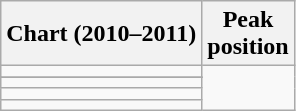<table class="wikitable sortable">
<tr>
<th align="left">Chart (2010–2011)</th>
<th align="center">Peak <br> position</th>
</tr>
<tr>
<td></td>
</tr>
<tr>
</tr>
<tr>
<td></td>
</tr>
<tr>
<td></td>
</tr>
<tr>
<td></td>
</tr>
</table>
